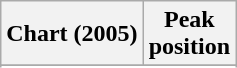<table class="wikitable sortable plainrowheaders" style="text-align:center">
<tr>
<th scope="col">Chart (2005)</th>
<th scope="col">Peak<br>position</th>
</tr>
<tr>
</tr>
<tr>
</tr>
<tr>
</tr>
</table>
